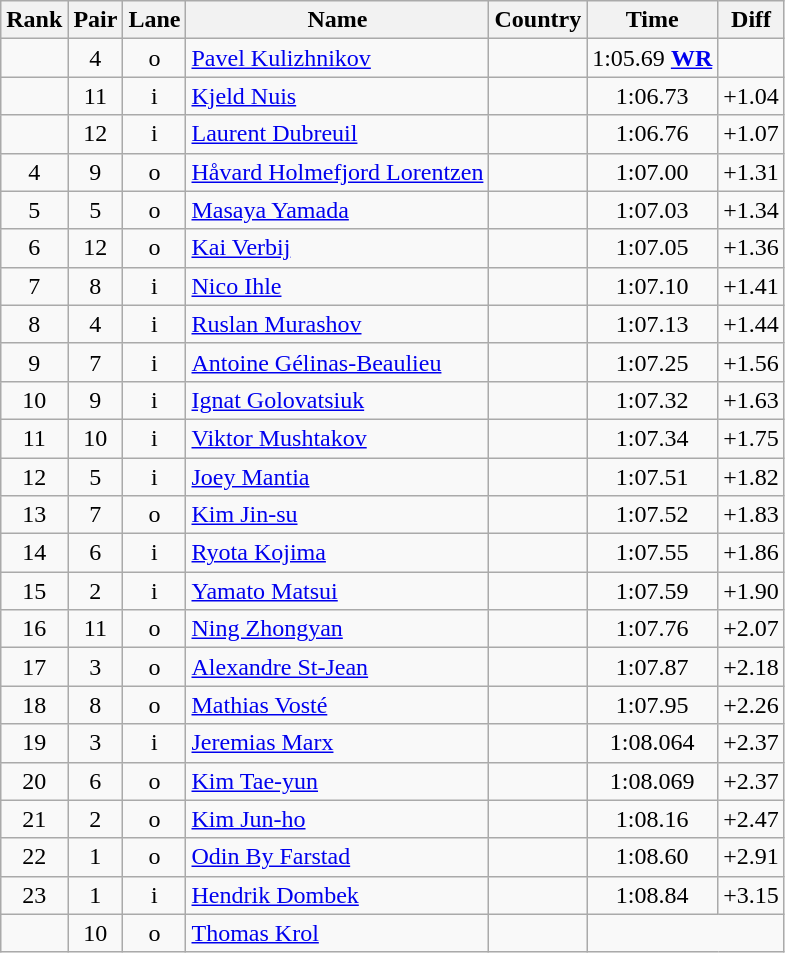<table class="wikitable sortable" style="text-align:center">
<tr>
<th>Rank</th>
<th>Pair</th>
<th>Lane</th>
<th>Name</th>
<th>Country</th>
<th>Time</th>
<th>Diff</th>
</tr>
<tr>
<td></td>
<td>4</td>
<td>o</td>
<td align=left><a href='#'>Pavel Kulizhnikov</a></td>
<td align=left></td>
<td>1:05.69 <strong><a href='#'>WR</a></strong></td>
<td></td>
</tr>
<tr>
<td></td>
<td>11</td>
<td>i</td>
<td align=left><a href='#'>Kjeld Nuis</a></td>
<td align=left></td>
<td>1:06.73</td>
<td>+1.04</td>
</tr>
<tr>
<td></td>
<td>12</td>
<td>i</td>
<td align=left><a href='#'>Laurent Dubreuil</a></td>
<td align=left></td>
<td>1:06.76</td>
<td>+1.07</td>
</tr>
<tr>
<td>4</td>
<td>9</td>
<td>o</td>
<td align=left><a href='#'>Håvard Holmefjord Lorentzen</a></td>
<td align=left></td>
<td>1:07.00</td>
<td>+1.31</td>
</tr>
<tr>
<td>5</td>
<td>5</td>
<td>o</td>
<td align=left><a href='#'>Masaya Yamada</a></td>
<td align=left></td>
<td>1:07.03</td>
<td>+1.34</td>
</tr>
<tr>
<td>6</td>
<td>12</td>
<td>o</td>
<td align=left><a href='#'>Kai Verbij</a></td>
<td align=left></td>
<td>1:07.05</td>
<td>+1.36</td>
</tr>
<tr>
<td>7</td>
<td>8</td>
<td>i</td>
<td align=left><a href='#'>Nico Ihle</a></td>
<td align=left></td>
<td>1:07.10</td>
<td>+1.41</td>
</tr>
<tr>
<td>8</td>
<td>4</td>
<td>i</td>
<td align=left><a href='#'>Ruslan Murashov</a></td>
<td align=left></td>
<td>1:07.13</td>
<td>+1.44</td>
</tr>
<tr>
<td>9</td>
<td>7</td>
<td>i</td>
<td align=left><a href='#'>Antoine Gélinas-Beaulieu</a></td>
<td align=left></td>
<td>1:07.25</td>
<td>+1.56</td>
</tr>
<tr>
<td>10</td>
<td>9</td>
<td>i</td>
<td align=left><a href='#'>Ignat Golovatsiuk</a></td>
<td align=left></td>
<td>1:07.32</td>
<td>+1.63</td>
</tr>
<tr>
<td>11</td>
<td>10</td>
<td>i</td>
<td align=left><a href='#'>Viktor Mushtakov</a></td>
<td align=left></td>
<td>1:07.34</td>
<td>+1.75</td>
</tr>
<tr>
<td>12</td>
<td>5</td>
<td>i</td>
<td align=left><a href='#'>Joey Mantia</a></td>
<td align=left></td>
<td>1:07.51</td>
<td>+1.82</td>
</tr>
<tr>
<td>13</td>
<td>7</td>
<td>o</td>
<td align=left><a href='#'>Kim Jin-su</a></td>
<td align=left></td>
<td>1:07.52</td>
<td>+1.83</td>
</tr>
<tr>
<td>14</td>
<td>6</td>
<td>i</td>
<td align=left><a href='#'>Ryota Kojima</a></td>
<td align=left></td>
<td>1:07.55</td>
<td>+1.86</td>
</tr>
<tr>
<td>15</td>
<td>2</td>
<td>i</td>
<td align=left><a href='#'>Yamato Matsui</a></td>
<td align=left></td>
<td>1:07.59</td>
<td>+1.90</td>
</tr>
<tr>
<td>16</td>
<td>11</td>
<td>o</td>
<td align=left><a href='#'>Ning Zhongyan</a></td>
<td align=left></td>
<td>1:07.76</td>
<td>+2.07</td>
</tr>
<tr>
<td>17</td>
<td>3</td>
<td>o</td>
<td align=left><a href='#'>Alexandre St-Jean</a></td>
<td align=left></td>
<td>1:07.87</td>
<td>+2.18</td>
</tr>
<tr>
<td>18</td>
<td>8</td>
<td>o</td>
<td align=left><a href='#'>Mathias Vosté</a></td>
<td align=left></td>
<td>1:07.95</td>
<td>+2.26</td>
</tr>
<tr>
<td>19</td>
<td>3</td>
<td>i</td>
<td align=left><a href='#'>Jeremias Marx</a></td>
<td align=left></td>
<td>1:08.064</td>
<td>+2.37</td>
</tr>
<tr>
<td>20</td>
<td>6</td>
<td>o</td>
<td align=left><a href='#'>Kim Tae-yun</a></td>
<td align=left></td>
<td>1:08.069</td>
<td>+2.37</td>
</tr>
<tr>
<td>21</td>
<td>2</td>
<td>o</td>
<td align=left><a href='#'>Kim Jun-ho</a></td>
<td align=left></td>
<td>1:08.16</td>
<td>+2.47</td>
</tr>
<tr>
<td>22</td>
<td>1</td>
<td>o</td>
<td align=left><a href='#'>Odin By Farstad</a></td>
<td align=left></td>
<td>1:08.60</td>
<td>+2.91</td>
</tr>
<tr>
<td>23</td>
<td>1</td>
<td>i</td>
<td align=left><a href='#'>Hendrik Dombek</a></td>
<td align=left></td>
<td>1:08.84</td>
<td>+3.15</td>
</tr>
<tr>
<td></td>
<td>10</td>
<td>o</td>
<td align=left><a href='#'>Thomas Krol</a></td>
<td align=left></td>
<td colspan=2></td>
</tr>
</table>
